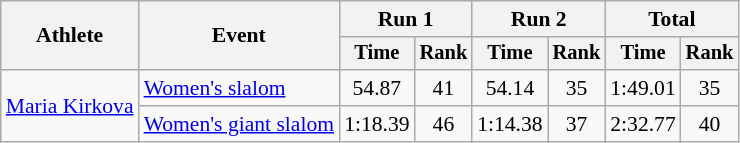<table class="wikitable" style="font-size:90%">
<tr>
<th rowspan=2>Athlete</th>
<th rowspan=2>Event</th>
<th colspan=2>Run 1</th>
<th colspan=2>Run 2</th>
<th colspan=2>Total</th>
</tr>
<tr style="font-size:95%">
<th>Time</th>
<th>Rank</th>
<th>Time</th>
<th>Rank</th>
<th>Time</th>
<th>Rank</th>
</tr>
<tr align=center>
<td align=left rowspan=2><a href='#'>Maria Kirkova</a></td>
<td align=left><a href='#'>Women's slalom</a></td>
<td>54.87</td>
<td>41</td>
<td>54.14</td>
<td>35</td>
<td>1:49.01</td>
<td>35</td>
</tr>
<tr align=center>
<td align=left><a href='#'>Women's giant slalom</a></td>
<td>1:18.39</td>
<td>46</td>
<td>1:14.38</td>
<td>37</td>
<td>2:32.77</td>
<td>40</td>
</tr>
</table>
